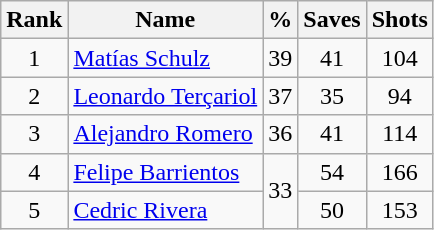<table class="wikitable sortable" style="text-align: center;">
<tr>
<th>Rank</th>
<th>Name</th>
<th>%</th>
<th>Saves</th>
<th>Shots</th>
</tr>
<tr>
<td>1</td>
<td align=left> <a href='#'>Matías Schulz</a></td>
<td>39</td>
<td>41</td>
<td>104</td>
</tr>
<tr>
<td>2</td>
<td align=left> <a href='#'>Leonardo Terçariol</a></td>
<td>37</td>
<td>35</td>
<td>94</td>
</tr>
<tr>
<td>3</td>
<td align=left> <a href='#'>Alejandro Romero</a></td>
<td>36</td>
<td>41</td>
<td>114</td>
</tr>
<tr>
<td>4</td>
<td align=left> <a href='#'>Felipe Barrientos</a></td>
<td rowspan=2>33</td>
<td>54</td>
<td>166</td>
</tr>
<tr>
<td>5</td>
<td align=left> <a href='#'>Cedric Rivera</a></td>
<td>50</td>
<td>153</td>
</tr>
</table>
